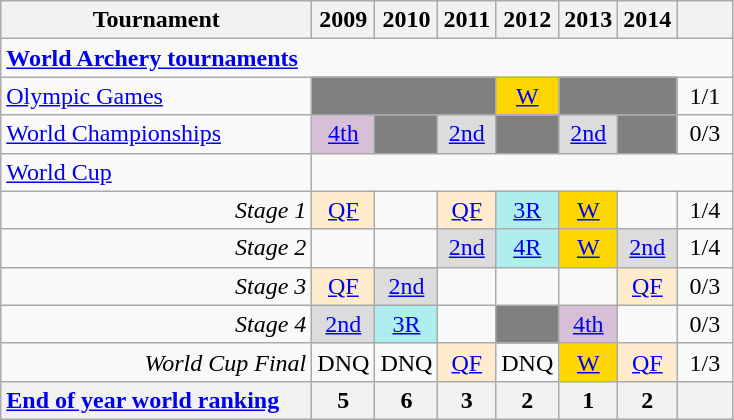<table class=wikitable style=text-align:center>
<tr>
<th width=200>Tournament</th>
<th width=30>2009</th>
<th width=30>2010</th>
<th width=30>2011</th>
<th width=30>2012</th>
<th width=30>2013</th>
<th width=30>2014</th>
<th width=30></th>
</tr>
<tr>
<td colspan=8 style="text-align:left;"><strong><a href='#'>World Archery tournaments</a></strong></td>
</tr>
<tr>
<td align=left><a href='#'>Olympic Games</a></td>
<td colspan=3 style="background:#808080;"></td>
<td style="background:#FFD700;"><a href='#'>W</a></td>
<td colspan=2 style="background:#808080;"></td>
<td>1/1</td>
</tr>
<tr>
<td align=left><a href='#'>World Championships</a></td>
<td style="background:thistle;"><a href='#'>4th</a></td>
<td style="background:#808080;"></td>
<td style="background:#DCDCDC;"><a href='#'>2nd</a></td>
<td style="background:#808080;"></td>
<td style="background:#DCDCDC;"><a href='#'>2nd</a></td>
<td style="background:#808080;"></td>
<td>0/3</td>
</tr>
<tr>
<td align=left><a href='#'>World Cup</a></td>
<td colspan=7></td>
</tr>
<tr>
<td align=right><em>Stage 1</em></td>
<td style="background:#ffebcd;"><a href='#'>QF</a></td>
<td></td>
<td style="background:#ffebcd;"><a href='#'>QF</a></td>
<td style="background:#afeeee;"><a href='#'>3R</a></td>
<td style="background:#FFD700;"><a href='#'>W</a></td>
<td></td>
<td>1/4</td>
</tr>
<tr>
<td align=right><em>Stage 2</em></td>
<td></td>
<td></td>
<td style="background:#DCDCDC;"><a href='#'>2nd</a></td>
<td style="background:#afeeee;"><a href='#'>4R</a></td>
<td style="background:#FFD700;"><a href='#'>W</a></td>
<td style="background:#DCDCDC;"><a href='#'>2nd</a></td>
<td>1/4</td>
</tr>
<tr>
<td align=right><em>Stage 3</em></td>
<td style="background:#ffebcd;"><a href='#'>QF</a></td>
<td style="background:#DCDCDC;"><a href='#'>2nd</a></td>
<td></td>
<td></td>
<td></td>
<td style="background:#ffebcd;"><a href='#'>QF</a></td>
<td>0/3</td>
</tr>
<tr>
<td align=right><em>Stage 4</em></td>
<td style="background:#DCDCDC;"><a href='#'>2nd</a></td>
<td style="background:#afeeee;"><a href='#'>3R</a></td>
<td></td>
<td style="background:#808080;"></td>
<td style="background:thistle;"><a href='#'>4th</a></td>
<td></td>
<td>0/3</td>
</tr>
<tr>
<td align=right><em>World Cup Final</em></td>
<td>DNQ</td>
<td>DNQ</td>
<td style="background:#ffebcd;"><a href='#'>QF</a></td>
<td>DNQ</td>
<td style="background:#FFD700;"><a href='#'>W</a></td>
<td style="background:#ffebcd;"><a href='#'>QF</a></td>
<td>1/3</td>
</tr>
<tr>
<th style=text-align:left><a href='#'>End of year world ranking</a></th>
<th>5</th>
<th>6</th>
<th>3</th>
<th>2</th>
<th>1</th>
<th>2</th>
<th></th>
</tr>
</table>
